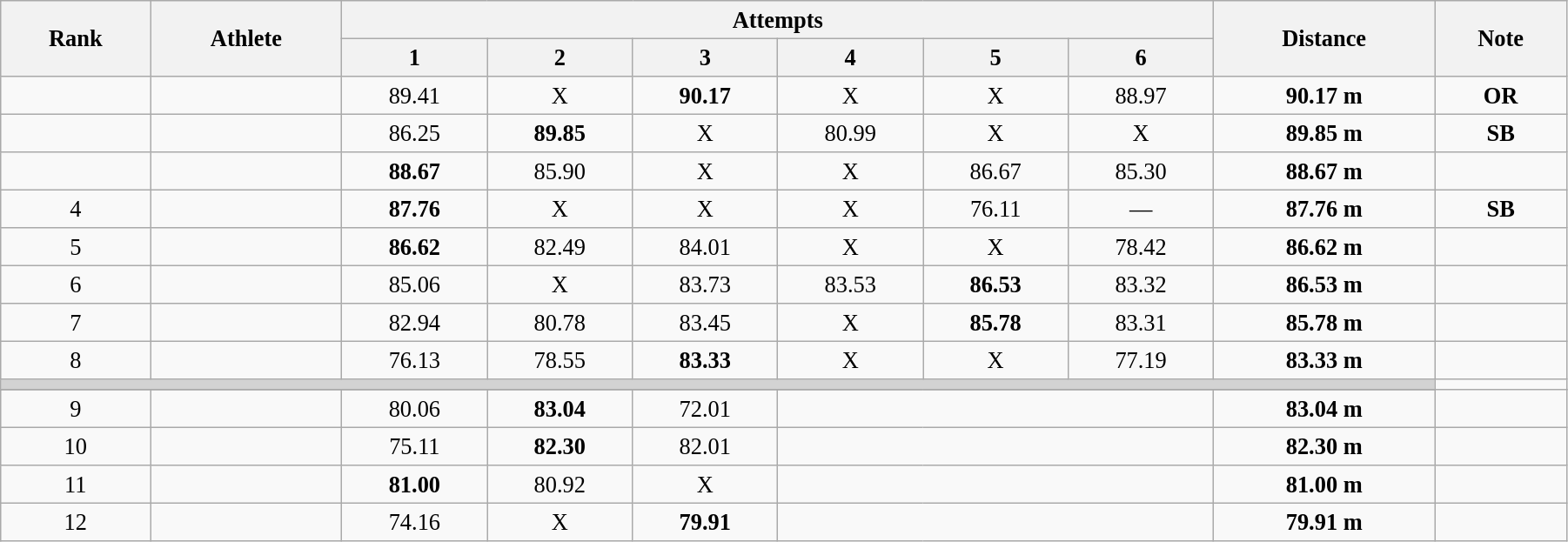<table class="wikitable" style=" text-align:center; font-size:110%;" width="95%">
<tr>
<th rowspan="2">Rank</th>
<th rowspan="2">Athlete</th>
<th colspan="6">Attempts</th>
<th rowspan="2">Distance</th>
<th rowspan="2">Note</th>
</tr>
<tr>
<th>1</th>
<th>2</th>
<th>3</th>
<th>4</th>
<th>5</th>
<th>6</th>
</tr>
<tr>
<td></td>
<td align=left></td>
<td>89.41</td>
<td>X</td>
<td><strong>90.17</strong></td>
<td>X</td>
<td>X</td>
<td>88.97</td>
<td><strong>90.17 m</strong></td>
<td><strong>OR</strong></td>
</tr>
<tr>
<td></td>
<td align=left></td>
<td>86.25</td>
<td><strong>89.85</strong></td>
<td>X</td>
<td>80.99</td>
<td>X</td>
<td>X</td>
<td><strong>89.85 m</strong></td>
<td><strong>SB</strong></td>
</tr>
<tr>
<td></td>
<td align=left></td>
<td><strong>88.67</strong></td>
<td>85.90</td>
<td>X</td>
<td>X</td>
<td>86.67</td>
<td>85.30</td>
<td><strong>88.67 m </strong></td>
<td></td>
</tr>
<tr>
<td>4</td>
<td align=left></td>
<td><strong>87.76</strong></td>
<td>X</td>
<td>X</td>
<td>X</td>
<td>76.11</td>
<td>—</td>
<td><strong>87.76 m</strong></td>
<td><strong>SB</strong></td>
</tr>
<tr>
<td>5</td>
<td align=left></td>
<td><strong>86.62</strong></td>
<td>82.49</td>
<td>84.01</td>
<td>X</td>
<td>X</td>
<td>78.42</td>
<td><strong>86.62 m </strong></td>
<td></td>
</tr>
<tr>
<td>6</td>
<td align=left></td>
<td>85.06</td>
<td>X</td>
<td>83.73</td>
<td>83.53</td>
<td><strong>86.53</strong></td>
<td>83.32</td>
<td><strong>86.53 m </strong></td>
<td></td>
</tr>
<tr>
<td>7</td>
<td align=left></td>
<td>82.94</td>
<td>80.78</td>
<td>83.45</td>
<td>X</td>
<td><strong>85.78</strong></td>
<td>83.31</td>
<td><strong>85.78 m </strong></td>
<td></td>
</tr>
<tr>
<td>8</td>
<td align=left></td>
<td>76.13</td>
<td>78.55</td>
<td><strong>83.33</strong></td>
<td>X</td>
<td>X</td>
<td>77.19</td>
<td><strong>83.33 m </strong></td>
<td></td>
</tr>
<tr>
<td colspan=9 bgcolor=lightgray></td>
</tr>
<tr>
</tr>
<tr>
<td>9</td>
<td align=left></td>
<td>80.06</td>
<td><strong>83.04</strong></td>
<td>72.01</td>
<td colspan=3></td>
<td><strong>83.04 m </strong></td>
<td></td>
</tr>
<tr>
<td>10</td>
<td align=left></td>
<td>75.11</td>
<td><strong>82.30</strong></td>
<td>82.01</td>
<td colspan=3></td>
<td><strong>82.30 m </strong></td>
<td></td>
</tr>
<tr>
<td>11</td>
<td align=left></td>
<td><strong>81.00</strong></td>
<td>80.92</td>
<td>X</td>
<td colspan=3></td>
<td><strong>81.00 m </strong></td>
<td></td>
</tr>
<tr>
<td>12</td>
<td align=left></td>
<td>74.16</td>
<td>X</td>
<td><strong>79.91</strong></td>
<td colspan=3></td>
<td><strong>79.91 m </strong></td>
<td></td>
</tr>
</table>
